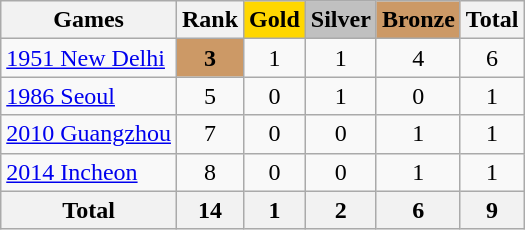<table class="wikitable sortable" style="text-align:center">
<tr>
<th>Games</th>
<th>Rank</th>
<th style="background-color:gold;">Gold</th>
<th style="background-color:silver;">Silver</th>
<th style="background-color:#c96;">Bronze</th>
<th>Total</th>
</tr>
<tr>
<td align=left><a href='#'>1951 New Delhi</a></td>
<td bgcolor=#c96><strong>3</strong></td>
<td>1</td>
<td>1</td>
<td>4</td>
<td>6</td>
</tr>
<tr>
<td align=left><a href='#'>1986 Seoul</a></td>
<td>5</td>
<td>0</td>
<td>1</td>
<td>0</td>
<td>1</td>
</tr>
<tr>
<td align=left><a href='#'>2010 Guangzhou</a></td>
<td>7</td>
<td>0</td>
<td>0</td>
<td>1</td>
<td>1</td>
</tr>
<tr>
<td align=left><a href='#'>2014 Incheon</a></td>
<td>8</td>
<td>0</td>
<td>0</td>
<td>1</td>
<td>1</td>
</tr>
<tr>
<th>Total</th>
<th>14</th>
<th>1</th>
<th>2</th>
<th>6</th>
<th>9</th>
</tr>
</table>
